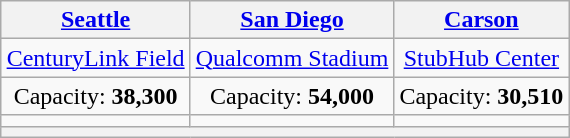<table class="wikitable" style="text-align:center;margin:1em auto;">
<tr>
<th><a href='#'>Seattle</a></th>
<th><a href='#'>San Diego</a></th>
<th><a href='#'>Carson</a></th>
</tr>
<tr>
<td><a href='#'>CenturyLink Field</a></td>
<td><a href='#'>Qualcomm Stadium</a></td>
<td><a href='#'>StubHub Center</a></td>
</tr>
<tr>
<td>Capacity: <strong>38,300</strong></td>
<td>Capacity: <strong>54,000</strong></td>
<td>Capacity: <strong>30,510</strong></td>
</tr>
<tr>
<td></td>
<td></td>
<td></td>
</tr>
<tr>
<th colspan=5></th>
</tr>
</table>
